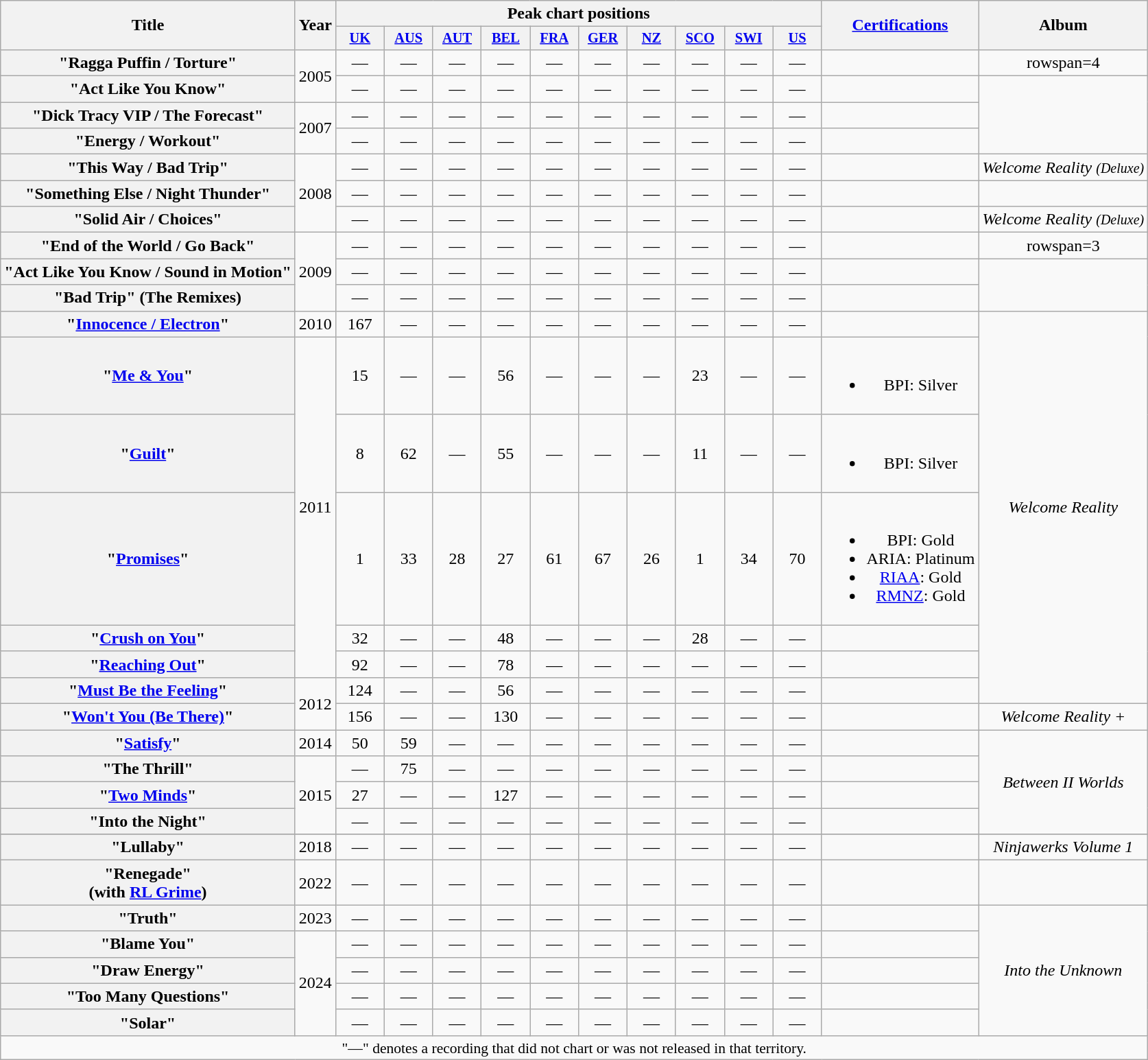<table class="wikitable plainrowheaders" style="text-align:center;" border="1">
<tr>
<th scope="col" rowspan="2">Title</th>
<th scope="col" rowspan="2">Year</th>
<th scope="col" colspan="10">Peak chart positions</th>
<th scope="col" rowspan="2"><a href='#'>Certifications</a></th>
<th scope="col" rowspan="2">Album</th>
</tr>
<tr>
<th scope="col" style="width:3em;font-size:85%;"><a href='#'>UK</a><br></th>
<th scope="col" style="width:3em;font-size:85%;"><a href='#'>AUS</a><br></th>
<th scope="col" style="width:3em;font-size:85%;"><a href='#'>AUT</a><br></th>
<th scope="col" style="width:3em;font-size:85%;"><a href='#'>BEL</a><br></th>
<th scope="col" style="width:3em;font-size:85%;"><a href='#'>FRA</a><br></th>
<th scope="col" style="width:3em;font-size:85%;"><a href='#'>GER</a><br></th>
<th scope="col" style="width:3em;font-size:85%;"><a href='#'>NZ</a><br></th>
<th scope="col" style="width:3em;font-size:85%;"><a href='#'>SCO</a><br></th>
<th scope="col" style="width:3em;font-size:85%;"><a href='#'>SWI</a><br></th>
<th scope="col" style="width:3em;font-size:85%;"><a href='#'>US</a><br></th>
</tr>
<tr>
<th scope="row">"Ragga Puffin / Torture"</th>
<td rowspan="2">2005</td>
<td>—</td>
<td>—</td>
<td>—</td>
<td>—</td>
<td>—</td>
<td>—</td>
<td>—</td>
<td>—</td>
<td>—</td>
<td>—</td>
<td></td>
<td>rowspan=4 </td>
</tr>
<tr>
<th scope="row">"Act Like You Know"</th>
<td>—</td>
<td>—</td>
<td>—</td>
<td>—</td>
<td>—</td>
<td>—</td>
<td>—</td>
<td>—</td>
<td>—</td>
<td>—</td>
<td></td>
</tr>
<tr>
<th scope="row">"Dick Tracy VIP / The Forecast"</th>
<td rowspan="2">2007</td>
<td>—</td>
<td>—</td>
<td>—</td>
<td>—</td>
<td>—</td>
<td>—</td>
<td>—</td>
<td>—</td>
<td>—</td>
<td>—</td>
<td></td>
</tr>
<tr>
<th scope="row">"Energy / Workout"</th>
<td>—</td>
<td>—</td>
<td>—</td>
<td>—</td>
<td>—</td>
<td>—</td>
<td>—</td>
<td>—</td>
<td>—</td>
<td>—</td>
<td></td>
</tr>
<tr>
<th scope="row">"This Way / Bad Trip"</th>
<td rowspan="3">2008</td>
<td>—</td>
<td>—</td>
<td>—</td>
<td>—</td>
<td>—</td>
<td>—</td>
<td>—</td>
<td>—</td>
<td>—</td>
<td>—</td>
<td></td>
<td><em>Welcome Reality <small>(Deluxe)</small></em></td>
</tr>
<tr>
<th scope="row">"Something Else / Night Thunder"</th>
<td>—</td>
<td>—</td>
<td>—</td>
<td>—</td>
<td>—</td>
<td>—</td>
<td>—</td>
<td>—</td>
<td>—</td>
<td>—</td>
<td></td>
<td></td>
</tr>
<tr>
<th scope="row">"Solid Air / Choices"</th>
<td>—</td>
<td>—</td>
<td>—</td>
<td>—</td>
<td>—</td>
<td>—</td>
<td>—</td>
<td>—</td>
<td>—</td>
<td>—</td>
<td></td>
<td><em>Welcome Reality <small>(Deluxe)</small></em></td>
</tr>
<tr>
<th scope="row">"End of the World / Go Back"</th>
<td rowspan="3">2009</td>
<td>—</td>
<td>—</td>
<td>—</td>
<td>—</td>
<td>—</td>
<td>—</td>
<td>—</td>
<td>—</td>
<td>—</td>
<td>—</td>
<td></td>
<td>rowspan=3 </td>
</tr>
<tr>
<th scope="row">"Act Like You Know / Sound in Motion"</th>
<td>—</td>
<td>—</td>
<td>—</td>
<td>—</td>
<td>—</td>
<td>—</td>
<td>—</td>
<td>—</td>
<td>—</td>
<td>—</td>
<td></td>
</tr>
<tr>
<th scope="row">"Bad Trip" (The Remixes)</th>
<td>—</td>
<td>—</td>
<td>—</td>
<td>—</td>
<td>—</td>
<td>—</td>
<td>—</td>
<td>—</td>
<td>—</td>
<td>—</td>
<td></td>
</tr>
<tr>
<th scope="row">"<a href='#'>Innocence / Electron</a>"</th>
<td>2010</td>
<td>167</td>
<td>—</td>
<td>—</td>
<td>—</td>
<td>—</td>
<td>—</td>
<td>—</td>
<td>—</td>
<td>—</td>
<td>—</td>
<td></td>
<td rowspan="7"><em>Welcome Reality</em></td>
</tr>
<tr>
<th scope="row">"<a href='#'>Me & You</a>"</th>
<td rowspan="5">2011</td>
<td>15</td>
<td>—</td>
<td>—</td>
<td>56</td>
<td>—</td>
<td>—</td>
<td>—</td>
<td>23</td>
<td>—</td>
<td>—</td>
<td><br><ul><li>BPI: Silver</li></ul></td>
</tr>
<tr>
<th scope="row">"<a href='#'>Guilt</a>"</th>
<td>8</td>
<td>62</td>
<td>—</td>
<td>55</td>
<td>—</td>
<td>—</td>
<td>—</td>
<td>11</td>
<td>—</td>
<td>—</td>
<td><br><ul><li>BPI: Silver</li></ul></td>
</tr>
<tr>
<th scope="row">"<a href='#'>Promises</a>"</th>
<td>1</td>
<td>33</td>
<td>28</td>
<td>27</td>
<td>61</td>
<td>67</td>
<td>26</td>
<td>1</td>
<td>34</td>
<td>70</td>
<td><br><ul><li>BPI: Gold</li><li>ARIA: Platinum</li><li><a href='#'>RIAA</a>: Gold</li><li><a href='#'>RMNZ</a>: Gold</li></ul></td>
</tr>
<tr>
<th scope="row">"<a href='#'>Crush on You</a>"</th>
<td>32</td>
<td>—</td>
<td>—</td>
<td>48</td>
<td>—</td>
<td>—</td>
<td>—</td>
<td>28</td>
<td>—</td>
<td>—</td>
<td></td>
</tr>
<tr>
<th scope="row">"<a href='#'>Reaching Out</a>"</th>
<td>92</td>
<td>—</td>
<td>—</td>
<td>78</td>
<td>—</td>
<td>—</td>
<td>—</td>
<td>—</td>
<td>—</td>
<td>—</td>
<td></td>
</tr>
<tr>
<th scope="row">"<a href='#'>Must Be the Feeling</a>"</th>
<td rowspan="2">2012</td>
<td>124</td>
<td>—</td>
<td>—</td>
<td>56</td>
<td>—</td>
<td>—</td>
<td>—</td>
<td>—</td>
<td>—</td>
<td>—</td>
<td></td>
</tr>
<tr>
<th scope="row">"<a href='#'>Won't You (Be There)</a>"</th>
<td>156</td>
<td>—</td>
<td>—</td>
<td>130</td>
<td>—</td>
<td>—</td>
<td>—</td>
<td>—</td>
<td>—</td>
<td>—</td>
<td></td>
<td><em>Welcome Reality +</em></td>
</tr>
<tr>
<th scope="row">"<a href='#'>Satisfy</a>"</th>
<td>2014</td>
<td>50</td>
<td>59</td>
<td>—</td>
<td>—</td>
<td>—</td>
<td>—</td>
<td>—</td>
<td>—</td>
<td>—</td>
<td>—</td>
<td></td>
<td rowspan="4"><em>Between II Worlds</em></td>
</tr>
<tr>
<th scope="row">"The Thrill"</th>
<td rowspan="3">2015</td>
<td>—</td>
<td>75</td>
<td>—</td>
<td>—</td>
<td>—</td>
<td>—</td>
<td>—</td>
<td>—</td>
<td>—</td>
<td>—</td>
<td></td>
</tr>
<tr>
<th scope="row">"<a href='#'>Two Minds</a>"</th>
<td>27</td>
<td>—</td>
<td>—</td>
<td>127</td>
<td>—</td>
<td>—</td>
<td>—</td>
<td>—</td>
<td>—</td>
<td>—</td>
<td></td>
</tr>
<tr>
<th scope="row">"Into the Night"</th>
<td>—</td>
<td>—</td>
<td>—</td>
<td>—</td>
<td>—</td>
<td>—</td>
<td>—</td>
<td>—</td>
<td>—</td>
<td>—</td>
<td></td>
</tr>
<tr>
</tr>
<tr>
<th scope="row">"Lullaby"</th>
<td>2018</td>
<td>—</td>
<td>—</td>
<td>—</td>
<td>—</td>
<td>—</td>
<td>—</td>
<td>—</td>
<td>—</td>
<td>—</td>
<td>—</td>
<td></td>
<td><em>Ninjawerks Volume 1</em></td>
</tr>
<tr>
<th scope="row">"Renegade"<br><span>(with <a href='#'>RL Grime</a>)</span></th>
<td>2022</td>
<td>—</td>
<td>—</td>
<td>—</td>
<td>—</td>
<td>—</td>
<td>—</td>
<td>—</td>
<td>—</td>
<td>—</td>
<td>—</td>
<td></td>
<td></td>
</tr>
<tr>
<th scope="row">"Truth"</th>
<td>2023</td>
<td>—</td>
<td>—</td>
<td>—</td>
<td>—</td>
<td>—</td>
<td>—</td>
<td>—</td>
<td>—</td>
<td>—</td>
<td>—</td>
<td></td>
<td rowspan="5"><em>Into the Unknown</em></td>
</tr>
<tr>
<th scope="row">"Blame You"</th>
<td rowspan="4">2024</td>
<td>—</td>
<td>—</td>
<td>—</td>
<td>—</td>
<td>—</td>
<td>—</td>
<td>—</td>
<td>—</td>
<td>—</td>
<td>—</td>
<td></td>
</tr>
<tr>
<th scope="row">"Draw Energy"</th>
<td>—</td>
<td>—</td>
<td>—</td>
<td>—</td>
<td>—</td>
<td>—</td>
<td>—</td>
<td>—</td>
<td>—</td>
<td>—</td>
<td></td>
</tr>
<tr>
<th scope="row">"Too Many Questions"</th>
<td>—</td>
<td>—</td>
<td>—</td>
<td>—</td>
<td>—</td>
<td>—</td>
<td>—</td>
<td>—</td>
<td>—</td>
<td>—</td>
<td></td>
</tr>
<tr>
<th scope="row">"Solar"</th>
<td>—</td>
<td>—</td>
<td>—</td>
<td>—</td>
<td>—</td>
<td>—</td>
<td>—</td>
<td>—</td>
<td>—</td>
<td>—</td>
<td></td>
</tr>
<tr>
<td colspan="14" style="font-size:90%">"—" denotes a recording that did not chart or was not released in that territory.</td>
</tr>
</table>
